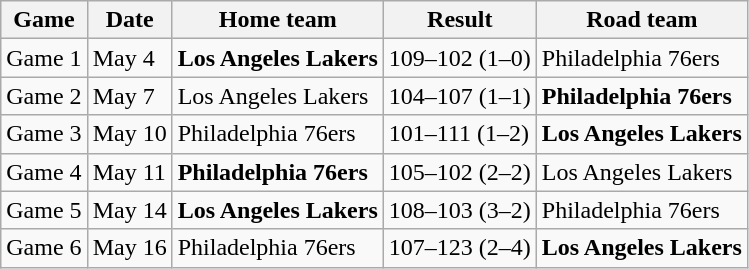<table class="wikitable">
<tr>
<th>Game</th>
<th>Date</th>
<th>Home team</th>
<th>Result</th>
<th>Road team</th>
</tr>
<tr>
<td>Game 1</td>
<td>May 4</td>
<td><strong>Los Angeles Lakers</strong></td>
<td>109–102 (1–0)</td>
<td>Philadelphia 76ers</td>
</tr>
<tr>
<td>Game 2</td>
<td>May 7</td>
<td>Los Angeles Lakers</td>
<td>104–107 (1–1)</td>
<td><strong>Philadelphia 76ers</strong></td>
</tr>
<tr>
<td>Game 3</td>
<td>May 10</td>
<td>Philadelphia 76ers</td>
<td>101–111 (1–2)</td>
<td><strong>Los Angeles Lakers</strong></td>
</tr>
<tr>
<td>Game 4</td>
<td>May 11</td>
<td><strong>Philadelphia 76ers</strong></td>
<td>105–102 (2–2)</td>
<td>Los Angeles Lakers</td>
</tr>
<tr>
<td>Game 5</td>
<td>May 14</td>
<td><strong>Los Angeles Lakers</strong></td>
<td>108–103 (3–2)</td>
<td>Philadelphia 76ers</td>
</tr>
<tr>
<td>Game 6</td>
<td>May 16</td>
<td>Philadelphia 76ers</td>
<td>107–123 (2–4)</td>
<td><strong>Los Angeles Lakers</strong></td>
</tr>
</table>
